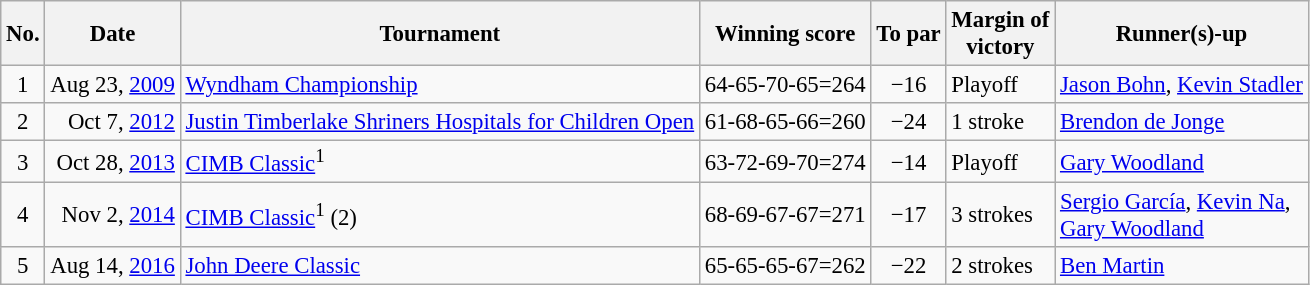<table class="wikitable" style="font-size:95%;">
<tr>
<th>No.</th>
<th>Date</th>
<th>Tournament</th>
<th>Winning score</th>
<th>To par</th>
<th>Margin of<br>victory</th>
<th>Runner(s)-up</th>
</tr>
<tr>
<td align=center>1</td>
<td align=right>Aug 23, <a href='#'>2009</a></td>
<td><a href='#'>Wyndham Championship</a></td>
<td align=right>64-65-70-65=264</td>
<td align=center>−16</td>
<td>Playoff</td>
<td> <a href='#'>Jason Bohn</a>,  <a href='#'>Kevin Stadler</a></td>
</tr>
<tr>
<td align=center>2</td>
<td align=right>Oct 7, <a href='#'>2012</a></td>
<td><a href='#'>Justin Timberlake Shriners Hospitals for Children Open</a></td>
<td align=right>61-68-65-66=260</td>
<td align=center>−24</td>
<td>1 stroke</td>
<td> <a href='#'>Brendon de Jonge</a></td>
</tr>
<tr>
<td align=center>3</td>
<td align=right>Oct 28, <a href='#'>2013</a></td>
<td><a href='#'>CIMB Classic</a><sup>1</sup></td>
<td align=right>63-72-69-70=274</td>
<td align=center>−14</td>
<td>Playoff</td>
<td> <a href='#'>Gary Woodland</a></td>
</tr>
<tr>
<td align=center>4</td>
<td align=right>Nov 2, <a href='#'>2014</a></td>
<td><a href='#'>CIMB Classic</a><sup>1</sup> (2)</td>
<td align=right>68-69-67-67=271</td>
<td align=center>−17</td>
<td>3 strokes</td>
<td> <a href='#'>Sergio García</a>,  <a href='#'>Kevin Na</a>,<br> <a href='#'>Gary Woodland</a></td>
</tr>
<tr>
<td align=center>5</td>
<td align=right>Aug 14, <a href='#'>2016</a></td>
<td><a href='#'>John Deere Classic</a></td>
<td align=right>65-65-65-67=262</td>
<td align=center>−22</td>
<td>2 strokes</td>
<td> <a href='#'>Ben Martin</a></td>
</tr>
</table>
